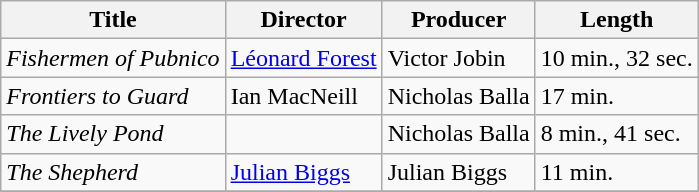<table class=wikitable>
<tr>
<th>Title</th>
<th>Director</th>
<th>Producer</th>
<th>Length</th>
</tr>
<tr>
<td><em>Fishermen of Pubnico</em></td>
<td><a href='#'>Léonard Forest</a></td>
<td>Victor Jobin</td>
<td>10 min., 32 sec.</td>
</tr>
<tr>
<td><em>Frontiers to Guard</em></td>
<td>Ian MacNeill</td>
<td>Nicholas Balla</td>
<td>17 min.</td>
</tr>
<tr>
<td><em>The Lively Pond</em></td>
<td></td>
<td>Nicholas Balla</td>
<td>8 min., 41 sec.</td>
</tr>
<tr>
<td><em>The Shepherd</em></td>
<td><a href='#'>Julian Biggs</a></td>
<td>Julian Biggs</td>
<td>11 min.</td>
</tr>
<tr>
</tr>
</table>
